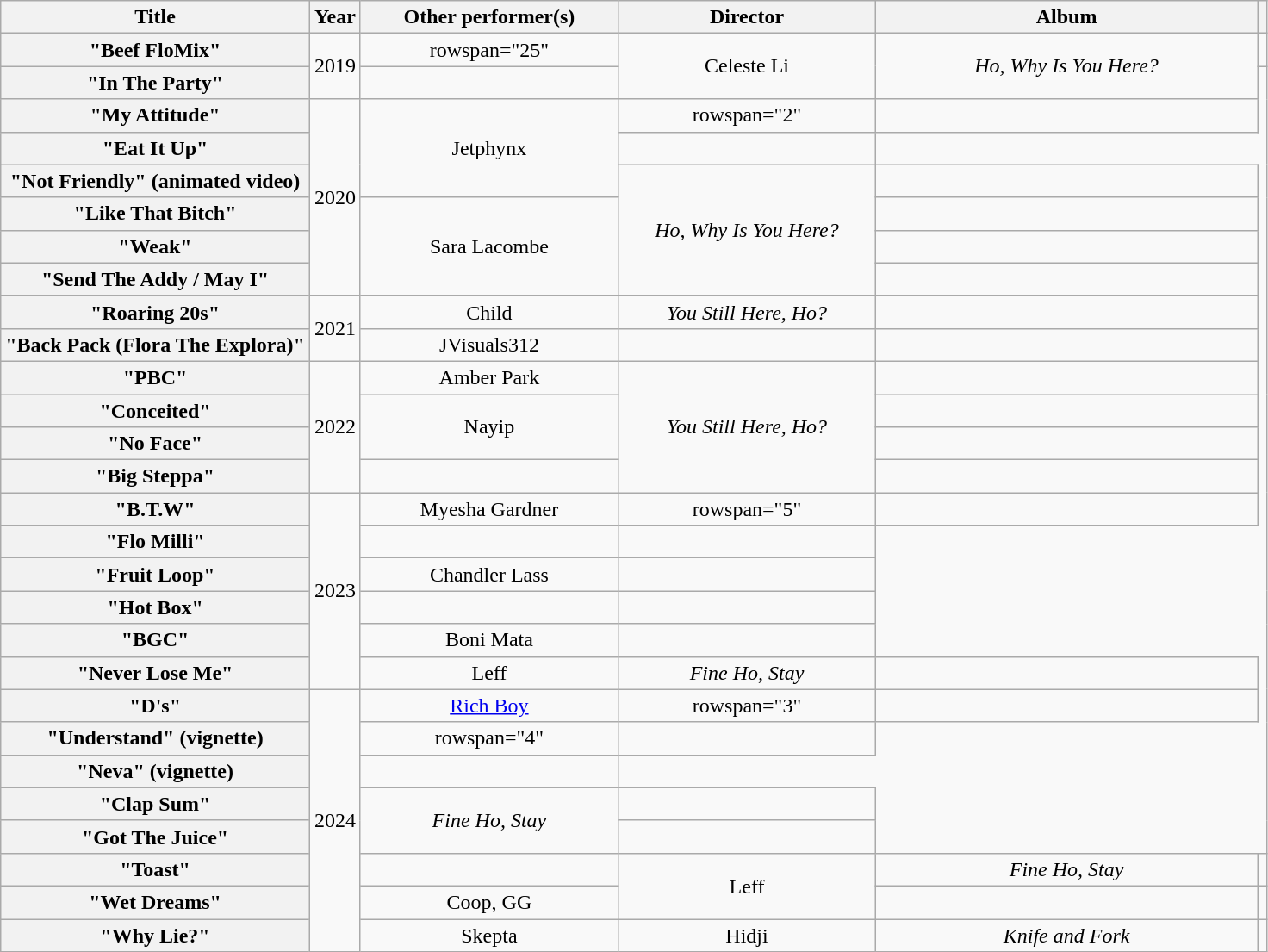<table class="wikitable plainrowheaders" style="text-align: center;">
<tr>
<th scope="col">Title</th>
<th scope="col">Year</th>
<th style="width:12em;" scope="col">Other performer(s)</th>
<th style="width:12em;" scope="col">Director</th>
<th style="width:18em;" scope="col">Album</th>
<th scope="col"></th>
</tr>
<tr>
<th scope="row">"Beef FloMix"</th>
<td rowspan="2">2019</td>
<td>rowspan="25" </td>
<td rowspan="2">Celeste Li</td>
<td rowspan="2"><em>Ho, Why Is You Here?</em></td>
<td></td>
</tr>
<tr>
<th scope="row">"In The Party"</th>
<td></td>
</tr>
<tr>
<th scope="row">"My Attitude"</th>
<td rowspan="6">2020</td>
<td rowspan="3">Jetphynx</td>
<td>rowspan="2" </td>
<td></td>
</tr>
<tr>
<th scope="row">"Eat It Up"</th>
<td></td>
</tr>
<tr>
<th scope="row">"Not Friendly" (animated video)</th>
<td rowspan="4"><em>Ho, Why Is You Here?</em></td>
<td></td>
</tr>
<tr>
<th scope="row">"Like That Bitch"</th>
<td rowspan="3">Sara Lacombe</td>
<td></td>
</tr>
<tr>
<th scope="row">"Weak"</th>
<td></td>
</tr>
<tr>
<th scope="row">"Send The Addy / May I"</th>
<td></td>
</tr>
<tr>
<th scope="row">"Roaring 20s"</th>
<td rowspan="2">2021</td>
<td>Child</td>
<td><em>You Still Here, Ho?</em></td>
<td></td>
</tr>
<tr>
<th scope="row">"Back Pack (Flora The Explora)"</th>
<td>JVisuals312</td>
<td></td>
<td></td>
</tr>
<tr>
<th scope="row">"PBC"</th>
<td rowspan="4">2022</td>
<td>Amber Park</td>
<td rowspan="4"><em>You Still Here, Ho?</em></td>
<td></td>
</tr>
<tr>
<th scope="row">"Conceited"</th>
<td rowspan="2">Nayip</td>
<td></td>
</tr>
<tr>
<th scope="row">"No Face"</th>
<td></td>
</tr>
<tr>
<th scope="row">"Big Steppa"</th>
<td></td>
<td></td>
</tr>
<tr>
<th scope="row">"B.T.W"</th>
<td rowspan="6">2023</td>
<td>Myesha Gardner</td>
<td>rowspan="5" </td>
<td></td>
</tr>
<tr>
<th scope="row">"Flo Milli"</th>
<td></td>
<td></td>
</tr>
<tr>
<th scope="row">"Fruit Loop"</th>
<td>Chandler Lass</td>
<td></td>
</tr>
<tr>
<th scope="row">"Hot Box"</th>
<td></td>
<td></td>
</tr>
<tr>
<th scope="row">"BGC"</th>
<td>Boni Mata</td>
<td></td>
</tr>
<tr>
<th scope="row">"Never Lose Me"</th>
<td>Leff</td>
<td><em>Fine Ho, Stay</em></td>
<td></td>
</tr>
<tr>
<th scope="row">"D's"</th>
<td rowspan="8">2024</td>
<td><a href='#'>Rich Boy</a></td>
<td>rowspan="3" </td>
<td></td>
</tr>
<tr>
<th scope="row">"Understand" (vignette)</th>
<td>rowspan="4" </td>
<td></td>
</tr>
<tr>
<th scope="row">"Neva" (vignette)</th>
<td></td>
</tr>
<tr>
<th scope="row">"Clap Sum"</th>
<td rowspan="2"><em>Fine Ho, Stay</em></td>
<td></td>
</tr>
<tr>
<th scope="row">"Got The Juice"</th>
<td></td>
</tr>
<tr>
<th scope="row">"Toast"</th>
<td></td>
<td rowspan="2">Leff</td>
<td><em>Fine Ho, Stay</em></td>
<td></td>
</tr>
<tr>
<th scope="row">"Wet Dreams"</th>
<td>Coop, GG</td>
<td></td>
<td></td>
</tr>
<tr>
<th scope="row">"Why Lie?"</th>
<td>Skepta</td>
<td>Hidji</td>
<td><em>Knife and Fork</em></td>
<td></td>
</tr>
</table>
